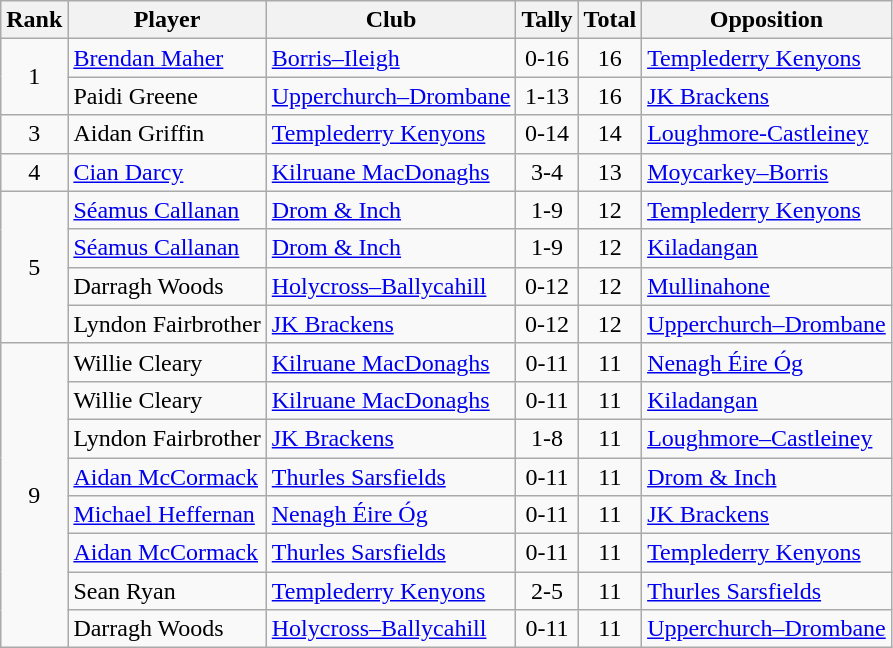<table class="wikitable">
<tr>
<th>Rank</th>
<th>Player</th>
<th>Club</th>
<th>Tally</th>
<th>Total</th>
<th>Opposition</th>
</tr>
<tr>
<td rowspan="2" style="text-align:center;">1</td>
<td><a href='#'>Brendan Maher</a></td>
<td><a href='#'>Borris–Ileigh</a></td>
<td align=center>0-16</td>
<td align=center>16</td>
<td><a href='#'>Templederry Kenyons</a></td>
</tr>
<tr>
<td>Paidi Greene</td>
<td><a href='#'>Upperchurch–Drombane</a></td>
<td align=center>1-13</td>
<td align=center>16</td>
<td><a href='#'>JK Brackens</a></td>
</tr>
<tr>
<td rowspan="1" style="text-align:center;">3</td>
<td>Aidan Griffin</td>
<td><a href='#'>Templederry Kenyons</a></td>
<td align=center>0-14</td>
<td align=center>14</td>
<td><a href='#'>Loughmore-Castleiney</a></td>
</tr>
<tr>
<td rowspan="1" style="text-align:center;">4</td>
<td><a href='#'>Cian Darcy</a></td>
<td><a href='#'>Kilruane MacDonaghs</a></td>
<td align=center>3-4</td>
<td align=center>13</td>
<td><a href='#'>Moycarkey–Borris</a></td>
</tr>
<tr>
<td rowspan="4" style="text-align:center;">5</td>
<td><a href='#'>Séamus Callanan</a></td>
<td><a href='#'>Drom & Inch</a></td>
<td align=center>1-9</td>
<td align=center>12</td>
<td><a href='#'>Templederry Kenyons</a></td>
</tr>
<tr>
<td><a href='#'>Séamus Callanan</a></td>
<td><a href='#'>Drom & Inch</a></td>
<td align=center>1-9</td>
<td align=center>12</td>
<td><a href='#'>Kiladangan</a></td>
</tr>
<tr>
<td>Darragh Woods</td>
<td><a href='#'>Holycross–Ballycahill</a></td>
<td align=center>0-12</td>
<td align=center>12</td>
<td><a href='#'>Mullinahone</a></td>
</tr>
<tr>
<td>Lyndon Fairbrother</td>
<td><a href='#'>JK Brackens</a></td>
<td align=center>0-12</td>
<td align=center>12</td>
<td><a href='#'>Upperchurch–Drombane</a></td>
</tr>
<tr>
<td rowspan="8" style="text-align:center;">9</td>
<td>Willie Cleary</td>
<td><a href='#'>Kilruane MacDonaghs</a></td>
<td align=center>0-11</td>
<td align=center>11</td>
<td><a href='#'>Nenagh Éire Óg</a></td>
</tr>
<tr>
<td>Willie Cleary</td>
<td><a href='#'>Kilruane MacDonaghs</a></td>
<td align=center>0-11</td>
<td align=center>11</td>
<td><a href='#'>Kiladangan</a></td>
</tr>
<tr>
<td>Lyndon Fairbrother</td>
<td><a href='#'>JK Brackens</a></td>
<td align=center>1-8</td>
<td align=center>11</td>
<td><a href='#'>Loughmore–Castleiney</a></td>
</tr>
<tr>
<td><a href='#'>Aidan McCormack</a></td>
<td><a href='#'>Thurles Sarsfields</a></td>
<td align=center>0-11</td>
<td align=center>11</td>
<td><a href='#'>Drom & Inch</a></td>
</tr>
<tr>
<td><a href='#'>Michael Heffernan</a></td>
<td><a href='#'>Nenagh Éire Óg</a></td>
<td align=center>0-11</td>
<td align=center>11</td>
<td><a href='#'>JK Brackens</a></td>
</tr>
<tr>
<td><a href='#'>Aidan McCormack</a></td>
<td><a href='#'>Thurles Sarsfields</a></td>
<td align=center>0-11</td>
<td align=center>11</td>
<td><a href='#'>Templederry Kenyons</a></td>
</tr>
<tr>
<td>Sean Ryan</td>
<td><a href='#'>Templederry Kenyons</a></td>
<td align=center>2-5</td>
<td align=center>11</td>
<td><a href='#'>Thurles Sarsfields</a></td>
</tr>
<tr>
<td>Darragh Woods</td>
<td><a href='#'>Holycross–Ballycahill</a></td>
<td align=center>0-11</td>
<td align=center>11</td>
<td><a href='#'>Upperchurch–Drombane</a></td>
</tr>
</table>
